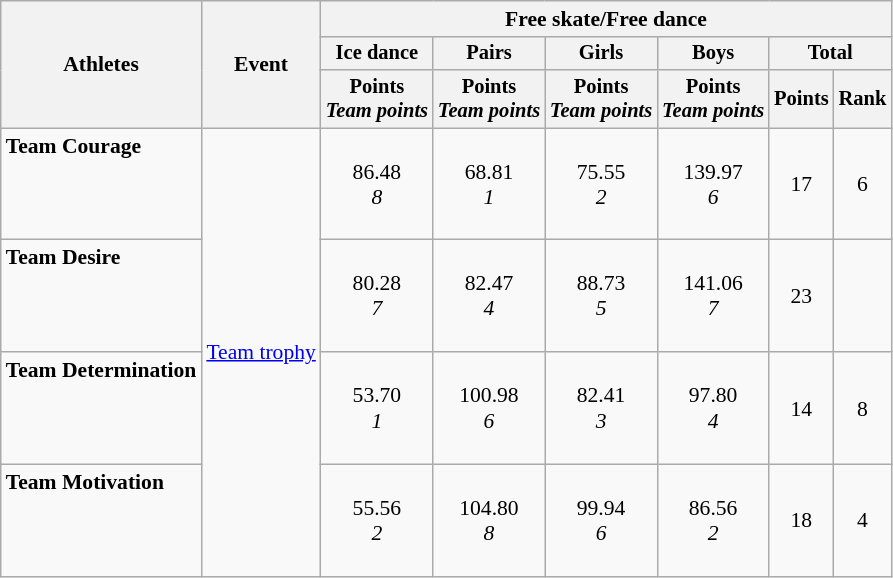<table class="wikitable" style="font-size:90%">
<tr>
<th rowspan=3>Athletes</th>
<th rowspan=3>Event</th>
<th colspan=6>Free skate/Free dance</th>
</tr>
<tr style="font-size:95%">
<th>Ice dance</th>
<th>Pairs</th>
<th>Girls</th>
<th>Boys</th>
<th colspan=2>Total</th>
</tr>
<tr style="font-size:95%">
<th>Points<br><em>Team points</em></th>
<th>Points<br><em>Team points</em></th>
<th>Points<br><em>Team points</em></th>
<th>Points<br><em>Team points</em></th>
<th>Points</th>
<th>Rank</th>
</tr>
<tr align=center>
<td align=left><strong>Team Courage</strong><br><br><br><br></td>
<td rowspan=4 align=left><a href='#'>Team trophy</a></td>
<td>86.48<br><em>8</em></td>
<td>68.81<br><em>1</em></td>
<td>75.55<br><em>2</em></td>
<td>139.97<br><em>6</em></td>
<td>17</td>
<td>6</td>
</tr>
<tr align=center>
<td align=left><strong>Team Desire</strong><br><br><br><br></td>
<td>80.28<br><em>7</em></td>
<td>82.47<br><em>4</em></td>
<td>88.73<br><em>5</em></td>
<td>141.06<br><em>7</em></td>
<td>23</td>
<td></td>
</tr>
<tr align=center>
<td align=left><strong>Team Determination</strong><br><br><br><br></td>
<td>53.70<br><em>1</em></td>
<td>100.98<br><em>6</em></td>
<td>82.41<br><em>3</em></td>
<td>97.80<br><em>4</em></td>
<td>14</td>
<td>8</td>
</tr>
<tr align=center>
<td align=left><strong>Team Motivation</strong><br><br><br><br></td>
<td>55.56<br><em>2</em></td>
<td>104.80<br><em>8</em></td>
<td>99.94<br><em>6</em></td>
<td>86.56<br><em>2</em></td>
<td>18</td>
<td>4</td>
</tr>
</table>
